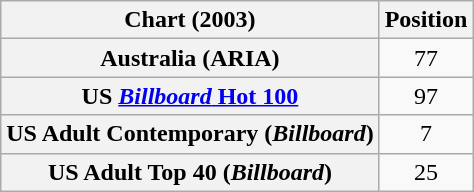<table class="wikitable sortable plainrowheaders" style="text-align:center">
<tr>
<th>Chart (2003)</th>
<th>Position</th>
</tr>
<tr>
<th scope="row">Australia (ARIA)</th>
<td>77</td>
</tr>
<tr>
<th scope="row">US <a href='#'><em>Billboard</em> Hot 100</a></th>
<td>97</td>
</tr>
<tr>
<th scope="row">US Adult Contemporary (<em>Billboard</em>)</th>
<td>7</td>
</tr>
<tr>
<th scope="row">US Adult Top 40 (<em>Billboard</em>)</th>
<td>25</td>
</tr>
</table>
